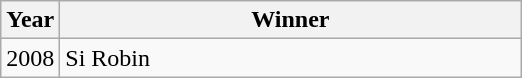<table class="wikitable" style="text-align:left">
<tr>
<th style="width:20px;">Year</th>
<th style="width:300px;">Winner</th>
</tr>
<tr>
<td>2008</td>
<td>Si Robin</td>
</tr>
</table>
